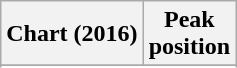<table class="wikitable sortable plainrowheaders" style="text-align:center">
<tr>
<th scope="col">Chart (2016)</th>
<th scope="col">Peak<br> position</th>
</tr>
<tr>
</tr>
<tr>
</tr>
<tr>
</tr>
<tr>
</tr>
<tr>
</tr>
<tr>
</tr>
</table>
